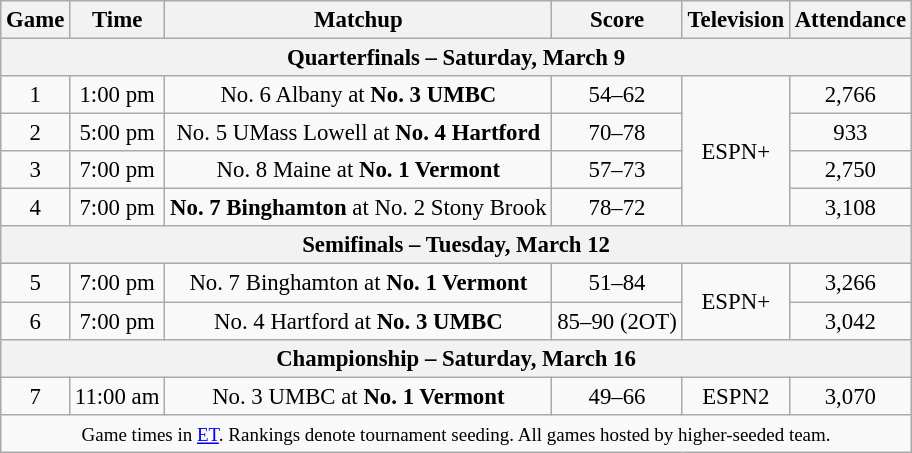<table class="wikitable" style="font-size: 95%;text-align:center">
<tr>
<th>Game</th>
<th>Time</th>
<th>Matchup</th>
<th>Score</th>
<th>Television</th>
<th>Attendance</th>
</tr>
<tr>
<th colspan=6>Quarterfinals – Saturday, March 9</th>
</tr>
<tr>
<td>1</td>
<td>1:00 pm</td>
<td align=center>No. 6 Albany at <strong>No. 3 UMBC</strong></td>
<td>54–62</td>
<td rowspan=4>ESPN+</td>
<td>2,766</td>
</tr>
<tr>
<td>2</td>
<td>5:00 pm</td>
<td align=center>No. 5 UMass Lowell at <strong>No. 4 Hartford</strong></td>
<td>70–78</td>
<td>933</td>
</tr>
<tr>
<td>3</td>
<td>7:00 pm</td>
<td align=center>No. 8 Maine at <strong>No. 1 Vermont</strong></td>
<td>57–73</td>
<td>2,750</td>
</tr>
<tr>
<td>4</td>
<td>7:00 pm</td>
<td align=center><strong>No. 7 Binghamton</strong> at No. 2 Stony Brook</td>
<td>78–72</td>
<td>3,108</td>
</tr>
<tr>
<th colspan=6>Semifinals – Tuesday, March 12</th>
</tr>
<tr>
<td>5</td>
<td>7:00 pm</td>
<td align=center>No. 7 Binghamton at <strong>No. 1 Vermont</strong></td>
<td>51–84</td>
<td rowspan=2>ESPN+</td>
<td>3,266</td>
</tr>
<tr>
<td>6</td>
<td>7:00 pm</td>
<td align=center>No. 4 Hartford at <strong>No. 3 UMBC</strong></td>
<td>85–90 (2OT)</td>
<td>3,042</td>
</tr>
<tr>
<th colspan=6>Championship – Saturday, March 16</th>
</tr>
<tr>
<td>7</td>
<td>11:00 am</td>
<td align=center>No. 3 UMBC at <strong>No. 1 Vermont</strong></td>
<td>49–66</td>
<td>ESPN2</td>
<td>3,070</td>
</tr>
<tr>
<td colspan=6><small>Game times in <a href='#'>ET</a>. Rankings denote tournament seeding. All games hosted by higher-seeded team.</small></td>
</tr>
</table>
